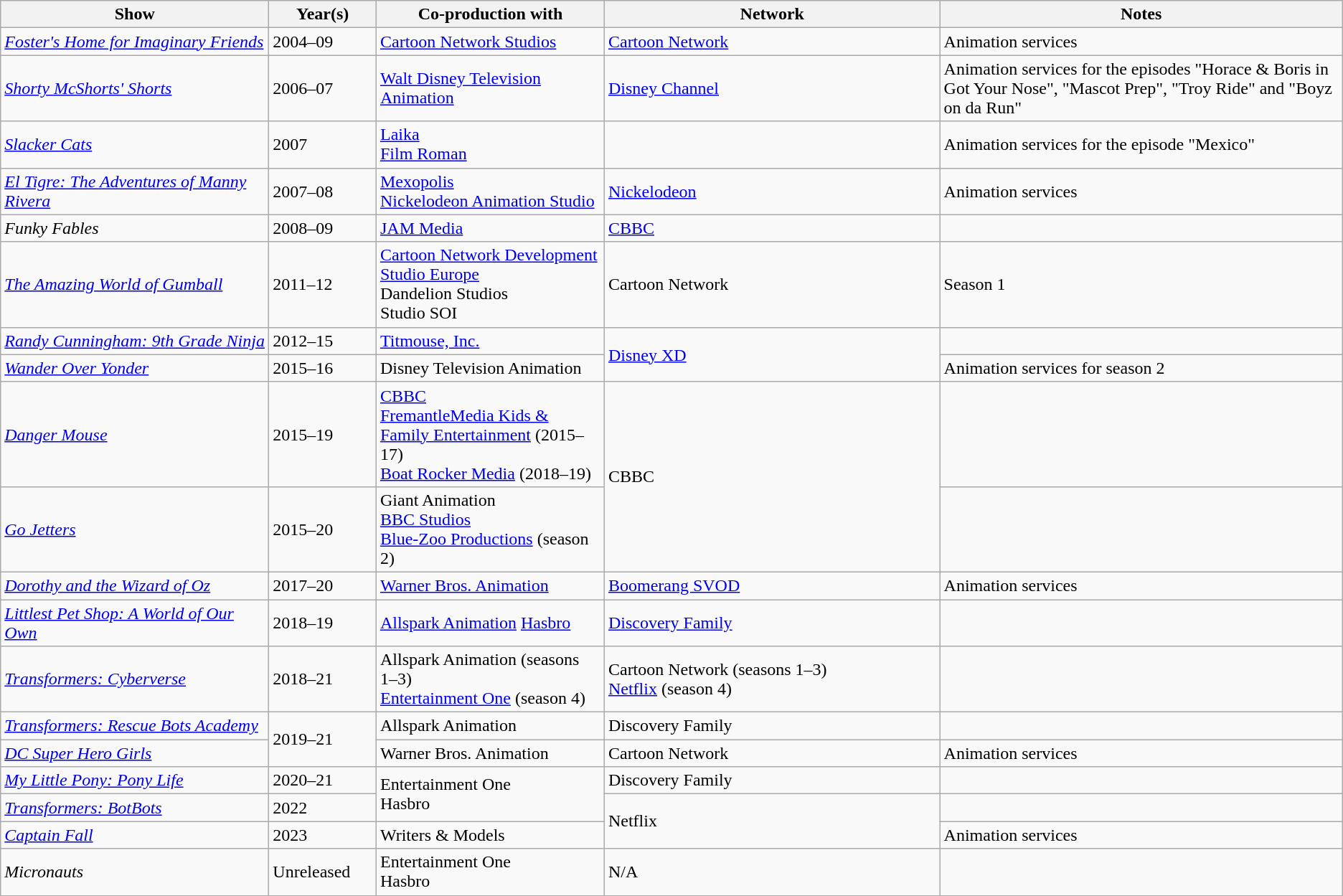<table class="wikitable sortable" style="width: auto style="width:75%; table-layout: fixed">
<tr>
<th style="width:20%;">Show</th>
<th style="width:8%;">Year(s)</th>
<th style="width:17%;">Co-production with</th>
<th style="width:25%;">Network</th>
<th style="width:30%;" class="unsortable">Notes</th>
</tr>
<tr>
<td><em><a href='#'>Foster's Home for Imaginary Friends</a></em></td>
<td>2004–09</td>
<td><a href='#'>Cartoon Network Studios</a></td>
<td><a href='#'>Cartoon Network</a></td>
<td>Animation services</td>
</tr>
<tr>
<td><em><a href='#'>Shorty McShorts' Shorts</a></em></td>
<td>2006–07</td>
<td><a href='#'>Walt Disney Television Animation</a></td>
<td><a href='#'>Disney Channel</a></td>
<td>Animation services for the episodes "Horace & Boris in Got Your Nose", "Mascot Prep", "Troy Ride" and "Boyz on da Run"</td>
</tr>
<tr>
<td><em><a href='#'>Slacker Cats</a></em></td>
<td>2007</td>
<td><a href='#'>Laika</a><br><a href='#'>Film Roman</a></td>
<td></td>
<td>Animation services for the episode "Mexico"</td>
</tr>
<tr>
<td><em><a href='#'>El Tigre: The Adventures of Manny Rivera</a></em></td>
<td>2007–08</td>
<td><a href='#'>Mexopolis</a><br><a href='#'>Nickelodeon Animation Studio</a></td>
<td><a href='#'>Nickelodeon</a></td>
<td>Animation services</td>
</tr>
<tr>
<td><em>Funky Fables</em></td>
<td>2008–09</td>
<td><a href='#'>JAM Media</a></td>
<td><a href='#'>CBBC</a></td>
<td></td>
</tr>
<tr>
<td><em><a href='#'>The Amazing World of Gumball</a></em></td>
<td>2011–12</td>
<td><a href='#'>Cartoon Network Development Studio Europe</a><br>Dandelion Studios<br>Studio SOI</td>
<td>Cartoon Network</td>
<td>Season 1</td>
</tr>
<tr>
<td><em><a href='#'>Randy Cunningham: 9th Grade Ninja</a></em></td>
<td>2012–15</td>
<td><a href='#'>Titmouse, Inc.</a></td>
<td rowspan="2"><a href='#'>Disney XD</a></td>
<td></td>
</tr>
<tr>
<td><em><a href='#'>Wander Over Yonder</a></em></td>
<td>2015–16</td>
<td>Disney Television Animation</td>
<td>Animation services for season 2</td>
</tr>
<tr>
<td><em><a href='#'>Danger Mouse</a></em></td>
<td>2015–19</td>
<td><a href='#'>CBBC</a><br><a href='#'>FremantleMedia Kids & Family Entertainment</a> (2015–17)<br><a href='#'>Boat Rocker Media</a> (2018–19)</td>
<td rowspan="2">CBBC</td>
<td></td>
</tr>
<tr>
<td><em><a href='#'>Go Jetters</a></em></td>
<td>2015–20</td>
<td>Giant Animation<br><a href='#'>BBC Studios</a><br><a href='#'>Blue-Zoo Productions</a> (season 2)</td>
<td></td>
</tr>
<tr>
<td><em><a href='#'>Dorothy and the Wizard of Oz</a></em></td>
<td>2017–20</td>
<td><a href='#'>Warner Bros. Animation</a></td>
<td><a href='#'>Boomerang SVOD</a></td>
<td>Animation services</td>
</tr>
<tr>
<td><em><a href='#'>Littlest Pet Shop: A World of Our Own</a></em></td>
<td>2018–19</td>
<td><a href='#'>Allspark Animation</a> <a href='#'>Hasbro</a></td>
<td><a href='#'>Discovery Family</a></td>
<td></td>
</tr>
<tr>
<td><em><a href='#'>Transformers: Cyberverse</a></em></td>
<td>2018–21</td>
<td>Allspark Animation (seasons 1–3)<br><a href='#'>Entertainment One</a> (season 4)</td>
<td>Cartoon Network (seasons 1–3)<br><a href='#'>Netflix</a> (season 4)</td>
<td></td>
</tr>
<tr>
<td><em><a href='#'>Transformers: Rescue Bots Academy</a></em></td>
<td rowspan="2">2019–21</td>
<td>Allspark Animation</td>
<td>Discovery Family</td>
<td></td>
</tr>
<tr>
<td><em><a href='#'>DC Super Hero Girls</a></em></td>
<td>Warner Bros. Animation</td>
<td>Cartoon Network</td>
<td>Animation services</td>
</tr>
<tr>
<td><em><a href='#'>My Little Pony: Pony Life</a></em></td>
<td>2020–21</td>
<td rowspan="2">Entertainment One<br>Hasbro</td>
<td>Discovery Family</td>
<td></td>
</tr>
<tr>
<td><em><a href='#'>Transformers: BotBots</a></em></td>
<td>2022</td>
<td rowspan="2">Netflix</td>
<td></td>
</tr>
<tr>
<td><em><a href='#'>Captain Fall</a></em></td>
<td>2023</td>
<td>Writers & Models</td>
<td>Animation services</td>
</tr>
<tr>
<td><em>Micronauts</em></td>
<td>Unreleased</td>
<td>Entertainment One<br>Hasbro</td>
<td>N/A</td>
<td></td>
</tr>
<tr>
</tr>
</table>
